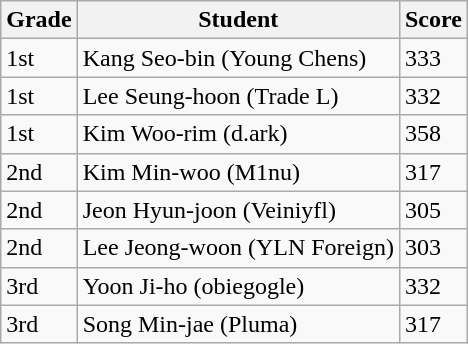<table class="wikitable sortable">
<tr>
<th>Grade</th>
<th>Student</th>
<th>Score</th>
</tr>
<tr>
<td>1st</td>
<td>Kang Seo-bin (Young Chens)</td>
<td>333</td>
</tr>
<tr>
<td>1st</td>
<td>Lee Seung-hoon (Trade L)</td>
<td>332</td>
</tr>
<tr>
<td>1st</td>
<td>Kim Woo-rim (d.ark)</td>
<td>358</td>
</tr>
<tr>
<td>2nd</td>
<td>Kim Min-woo (M1nu)</td>
<td>317</td>
</tr>
<tr>
<td>2nd</td>
<td>Jeon Hyun-joon (Veiniyfl)</td>
<td>305</td>
</tr>
<tr>
<td>2nd</td>
<td>Lee Jeong-woon (YLN Foreign)</td>
<td>303</td>
</tr>
<tr>
<td>3rd</td>
<td>Yoon Ji-ho (obiegogle)</td>
<td>332</td>
</tr>
<tr>
<td>3rd</td>
<td>Song Min-jae (Pluma)</td>
<td>317</td>
</tr>
</table>
